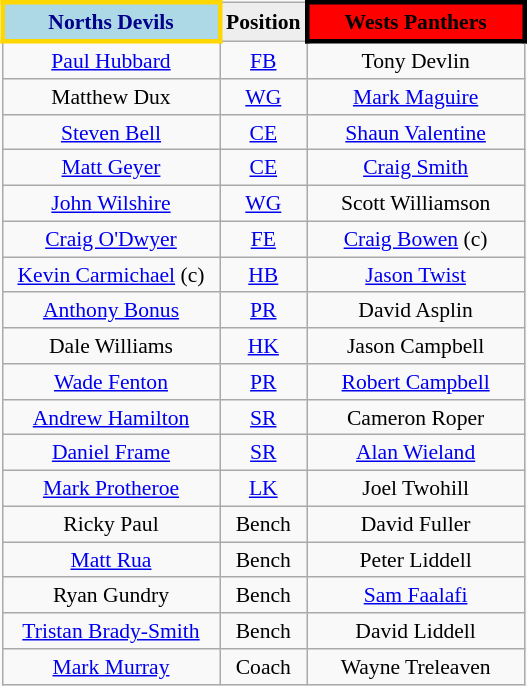<table class="wikitable" style="float:right; font-size:90%; text-align:center; margin-left:1em;">
<tr style="background:#f03;">
<th align="centre" width="136" style="border: 3px solid gold; background: lightblue; color: darkblue">Norths Devils</th>
<th align="center" style="background: #eeeeee; color: black">Position</th>
<th align="centre" width="136" style="border: 3px solid black; background: red; color: black">Wests Panthers</th>
</tr>
<tr>
<td><a href='#'>Paul Hubbard</a></td>
<td><a href='#'>FB</a></td>
<td>Tony Devlin</td>
</tr>
<tr>
<td>Matthew Dux</td>
<td><a href='#'>WG</a></td>
<td><a href='#'>Mark Maguire</a></td>
</tr>
<tr>
<td><a href='#'>Steven Bell</a></td>
<td><a href='#'>CE</a></td>
<td><a href='#'>Shaun Valentine</a></td>
</tr>
<tr>
<td><a href='#'>Matt Geyer</a></td>
<td><a href='#'>CE</a></td>
<td><a href='#'>Craig Smith</a></td>
</tr>
<tr>
<td><a href='#'>John Wilshire</a></td>
<td><a href='#'>WG</a></td>
<td>Scott Williamson</td>
</tr>
<tr>
<td><a href='#'>Craig O'Dwyer</a></td>
<td><a href='#'>FE</a></td>
<td><a href='#'>Craig Bowen</a> (c)</td>
</tr>
<tr>
<td><a href='#'>Kevin Carmichael</a> (c)</td>
<td><a href='#'>HB</a></td>
<td><a href='#'>Jason Twist</a></td>
</tr>
<tr>
<td><a href='#'>Anthony Bonus</a></td>
<td><a href='#'>PR</a></td>
<td>David Asplin</td>
</tr>
<tr>
<td>Dale Williams</td>
<td><a href='#'>HK</a></td>
<td>Jason Campbell</td>
</tr>
<tr>
<td><a href='#'>Wade Fenton</a></td>
<td><a href='#'>PR</a></td>
<td><a href='#'>Robert Campbell</a></td>
</tr>
<tr>
<td><a href='#'>Andrew Hamilton</a></td>
<td><a href='#'>SR</a></td>
<td>Cameron Roper</td>
</tr>
<tr>
<td><a href='#'>Daniel Frame</a></td>
<td><a href='#'>SR</a></td>
<td><a href='#'>Alan Wieland</a></td>
</tr>
<tr>
<td><a href='#'>Mark Protheroe</a></td>
<td><a href='#'>LK</a></td>
<td>Joel Twohill</td>
</tr>
<tr>
<td>Ricky Paul</td>
<td>Bench</td>
<td>David Fuller</td>
</tr>
<tr>
<td><a href='#'>Matt Rua</a></td>
<td>Bench</td>
<td>Peter Liddell</td>
</tr>
<tr>
<td>Ryan Gundry</td>
<td>Bench</td>
<td><a href='#'>Sam Faalafi</a></td>
</tr>
<tr>
<td><a href='#'>Tristan Brady-Smith</a></td>
<td>Bench</td>
<td>David Liddell</td>
</tr>
<tr>
<td><a href='#'>Mark Murray</a></td>
<td>Coach</td>
<td>Wayne Treleaven</td>
</tr>
</table>
